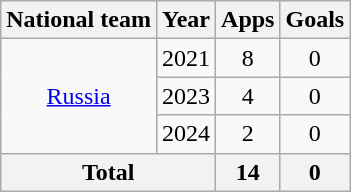<table class=wikitable style=text-align:center>
<tr>
<th>National team</th>
<th>Year</th>
<th>Apps</th>
<th>Goals</th>
</tr>
<tr>
<td rowspan="3"><a href='#'>Russia</a></td>
<td>2021</td>
<td>8</td>
<td>0</td>
</tr>
<tr>
<td>2023</td>
<td>4</td>
<td>0</td>
</tr>
<tr>
<td>2024</td>
<td>2</td>
<td>0</td>
</tr>
<tr>
<th colspan=2>Total</th>
<th>14</th>
<th>0</th>
</tr>
</table>
